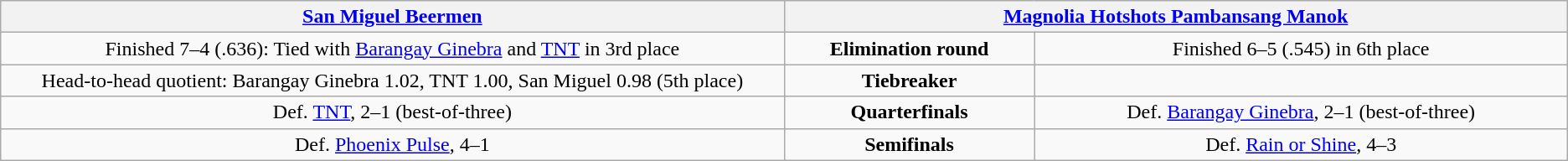<table class=wikitable style="text-align:center">
<tr>
<th colspan=2 width=45%><a href='#'>San Miguel Beermen</a></th>
<th colspan=2 width=45%><a href='#'>Magnolia Hotshots Pambansang Manok</a></th>
</tr>
<tr>
<td>Finished 7–4 (.636): Tied with <a href='#'>Barangay Ginebra</a> and <a href='#'>TNT</a> in 3rd place</td>
<td colspan=2><strong>Elimination round</strong></td>
<td>Finished 6–5 (.545) in 6th place</td>
</tr>
<tr>
<td>Head-to-head quotient: Barangay Ginebra 1.02, TNT 1.00, San Miguel 0.98 (5th place)</td>
<td colspan=2><strong>Tiebreaker</strong></td>
<td></td>
</tr>
<tr>
<td>Def. <a href='#'>TNT</a>, 2–1 (best-of-three)</td>
<td colspan=2><strong>Quarterfinals</strong></td>
<td>Def. <a href='#'>Barangay Ginebra</a>, 2–1 (best-of-three)</td>
</tr>
<tr>
<td>Def. <a href='#'>Phoenix Pulse</a>, 4–1</td>
<td colspan=2><strong>Semifinals</strong></td>
<td>Def. <a href='#'>Rain or Shine</a>, 4–3</td>
</tr>
</table>
